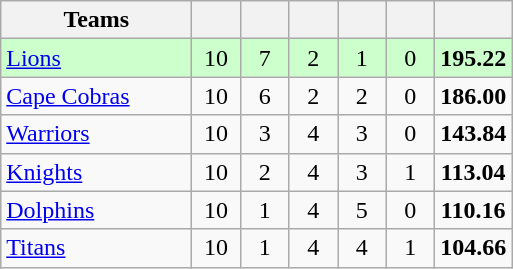<table class="wikitable" style="text-align:center">
<tr>
<th style="width:120px">Teams</th>
<th style="width:25px"></th>
<th style="width:25px"></th>
<th style="width:25px"></th>
<th style="width:25px"></th>
<th style="width:25px"></th>
<th style="width:25px"></th>
</tr>
<tr style="background:#cfc">
<td style="text-align:left"><a href='#'>Lions</a></td>
<td>10</td>
<td>7</td>
<td>2</td>
<td>1</td>
<td>0</td>
<td><strong>195.22</strong></td>
</tr>
<tr>
<td style="text-align:left"><a href='#'>Cape Cobras</a></td>
<td>10</td>
<td>6</td>
<td>2</td>
<td>2</td>
<td>0</td>
<td><strong>186.00</strong></td>
</tr>
<tr>
<td style="text-align:left"><a href='#'>Warriors</a></td>
<td>10</td>
<td>3</td>
<td>4</td>
<td>3</td>
<td>0</td>
<td><strong>143.84</strong></td>
</tr>
<tr>
<td style="text-align:left"><a href='#'>Knights</a></td>
<td>10</td>
<td>2</td>
<td>4</td>
<td>3</td>
<td>1</td>
<td><strong>113.04</strong></td>
</tr>
<tr>
<td style="text-align:left"><a href='#'>Dolphins</a></td>
<td>10</td>
<td>1</td>
<td>4</td>
<td>5</td>
<td>0</td>
<td><strong>110.16</strong></td>
</tr>
<tr>
<td style="text-align:left"><a href='#'>Titans</a></td>
<td>10</td>
<td>1</td>
<td>4</td>
<td>4</td>
<td>1</td>
<td><strong>104.66</strong></td>
</tr>
</table>
